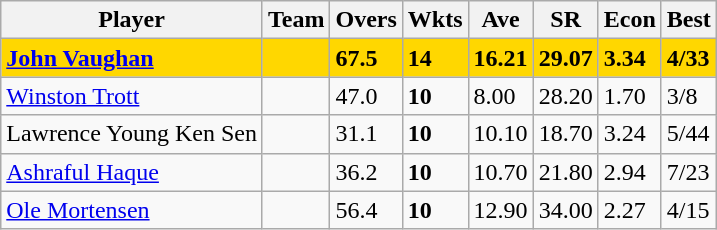<table class="wikitable">
<tr>
<th>Player</th>
<th>Team</th>
<th>Overs</th>
<th>Wkts</th>
<th>Ave</th>
<th>SR</th>
<th>Econ</th>
<th>Best</th>
</tr>
<tr style="background:gold">
<td><strong><a href='#'>John Vaughan</a></strong></td>
<td><strong></strong></td>
<td><strong>67.5</strong></td>
<td><strong>14</strong></td>
<td><strong>16.21</strong></td>
<td><strong>29.07</strong></td>
<td><strong>3.34</strong></td>
<td><strong>4/33</strong></td>
</tr>
<tr>
<td><a href='#'>Winston Trott</a></td>
<td></td>
<td>47.0</td>
<td><strong>10</strong></td>
<td>8.00</td>
<td>28.20</td>
<td>1.70</td>
<td>3/8</td>
</tr>
<tr>
<td>Lawrence Young Ken Sen</td>
<td></td>
<td>31.1</td>
<td><strong>10</strong></td>
<td>10.10</td>
<td>18.70</td>
<td>3.24</td>
<td>5/44</td>
</tr>
<tr>
<td><a href='#'>Ashraful Haque</a></td>
<td></td>
<td>36.2</td>
<td><strong>10</strong></td>
<td>10.70</td>
<td>21.80</td>
<td>2.94</td>
<td>7/23</td>
</tr>
<tr>
<td><a href='#'>Ole Mortensen</a></td>
<td></td>
<td>56.4</td>
<td><strong>10</strong></td>
<td>12.90</td>
<td>34.00</td>
<td>2.27</td>
<td>4/15</td>
</tr>
</table>
